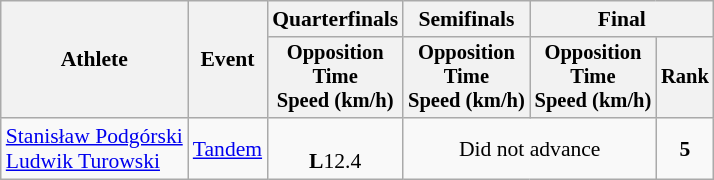<table class=wikitable style="font-size:90%">
<tr>
<th rowspan="2">Athlete</th>
<th rowspan="2">Event</th>
<th>Quarterfinals</th>
<th>Semifinals</th>
<th colspan=2>Final</th>
</tr>
<tr style="font-size:95%">
<th>Opposition<br>Time<br>Speed (km/h)</th>
<th>Opposition<br>Time<br>Speed (km/h)</th>
<th>Opposition<br>Time<br>Speed (km/h)</th>
<th>Rank</th>
</tr>
<tr align=center>
<td align=left><a href='#'>Stanisław Podgórski</a><br><a href='#'>Ludwik Turowski</a></td>
<td align=left><a href='#'>Tandem</a></td>
<td><br><strong>L</strong>12.4</td>
<td colspan=2>Did not advance</td>
<td><strong>5</strong></td>
</tr>
</table>
